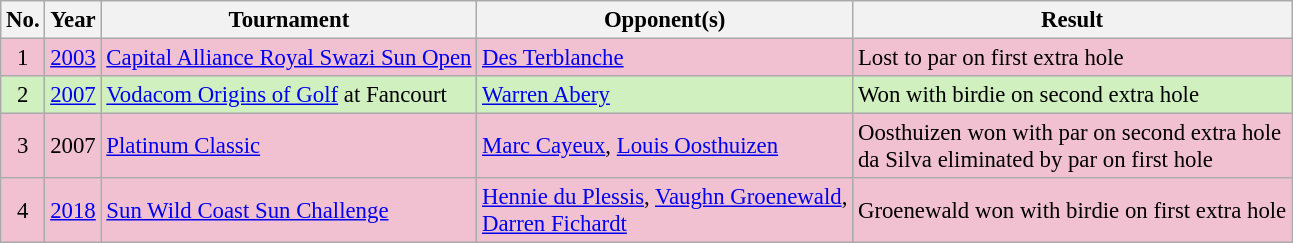<table class="wikitable" style="font-size:95%;">
<tr>
<th>No.</th>
<th>Year</th>
<th>Tournament</th>
<th>Opponent(s)</th>
<th>Result</th>
</tr>
<tr style="background:#F2C1D1;">
<td align=center>1</td>
<td><a href='#'>2003</a></td>
<td><a href='#'>Capital Alliance Royal Swazi Sun Open</a></td>
<td> <a href='#'>Des Terblanche</a></td>
<td>Lost to par on first extra hole</td>
</tr>
<tr style="background:#D0F0C0;">
<td align=center>2</td>
<td><a href='#'>2007</a></td>
<td><a href='#'>Vodacom Origins of Golf</a> at Fancourt</td>
<td> <a href='#'>Warren Abery</a></td>
<td>Won with birdie on second extra hole</td>
</tr>
<tr style="background:#F2C1D1;">
<td align=center>3</td>
<td>2007</td>
<td><a href='#'>Platinum Classic</a></td>
<td> <a href='#'>Marc Cayeux</a>,  <a href='#'>Louis Oosthuizen</a></td>
<td>Oosthuizen won with par on second extra hole<br>da Silva eliminated by par on first hole</td>
</tr>
<tr style="background:#F2C1D1;">
<td align=center>4</td>
<td><a href='#'>2018</a></td>
<td><a href='#'>Sun Wild Coast Sun Challenge</a></td>
<td> <a href='#'>Hennie du Plessis</a>,  <a href='#'>Vaughn Groenewald</a>,<br> <a href='#'>Darren Fichardt</a></td>
<td>Groenewald won with birdie on first extra hole</td>
</tr>
</table>
